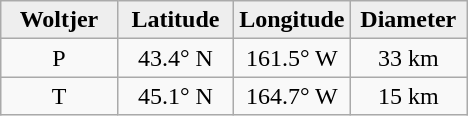<table class="wikitable">
<tr>
<th width="25%" style="background:#eeeeee;">Woltjer</th>
<th width="25%" style="background:#eeeeee;">Latitude</th>
<th width="25%" style="background:#eeeeee;">Longitude</th>
<th width="25%" style="background:#eeeeee;">Diameter</th>
</tr>
<tr>
<td align="center">P</td>
<td align="center">43.4° N</td>
<td align="center">161.5° W</td>
<td align="center">33 km</td>
</tr>
<tr>
<td align="center">T</td>
<td align="center">45.1° N</td>
<td align="center">164.7° W</td>
<td align="center">15 km</td>
</tr>
</table>
